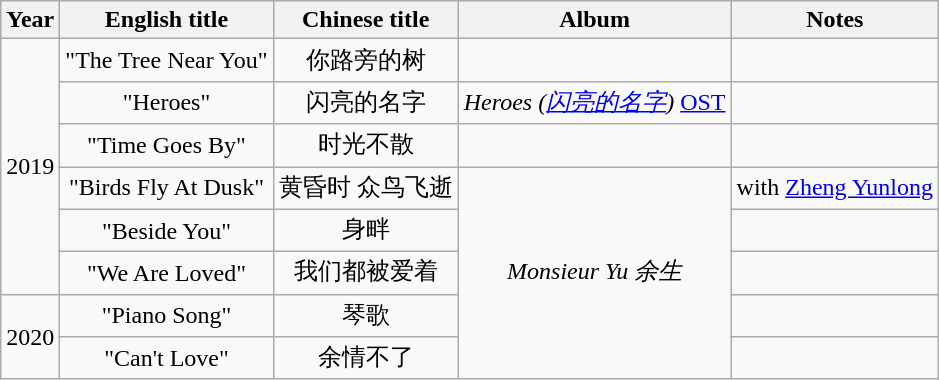<table class="wikitable plainrowheaders" style="text-align:center;" border="1">
<tr>
<th scope="col">Year</th>
<th scope="col">English title</th>
<th scope="col">Chinese title</th>
<th scope="col">Album</th>
<th scope="col">Notes</th>
</tr>
<tr>
<td rowspan="6">2019</td>
<td>"The Tree Near You"</td>
<td>你路旁的树</td>
<td></td>
<td></td>
</tr>
<tr>
<td>"Heroes"</td>
<td>闪亮的名字</td>
<td><em>Heroes (<a href='#'>闪亮的名字</a>)</em> <a href='#'>OST</a></td>
<td></td>
</tr>
<tr>
<td>"Time Goes By"</td>
<td>时光不散</td>
<td></td>
<td></td>
</tr>
<tr>
<td>"Birds Fly At Dusk"</td>
<td>黄昏时 众鸟飞逝</td>
<td rowspan="5"><em>Monsieur Yu 余生</em></td>
<td>with <a href='#'>Zheng Yunlong</a></td>
</tr>
<tr>
<td>"Beside You"</td>
<td>身畔</td>
<td></td>
</tr>
<tr>
<td>"We Are Loved"</td>
<td>我们都被爱着</td>
<td></td>
</tr>
<tr>
<td rowspan="2">2020</td>
<td>"Piano Song"</td>
<td>琴歌</td>
<td></td>
</tr>
<tr>
<td>"Can't Love"</td>
<td>余情不了</td>
<td></td>
</tr>
</table>
